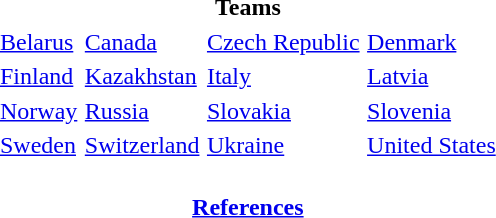<table class="toc" style="padding: 6px; border-spacing: 3px;">
<tr>
<th colspan=4>Teams</th>
</tr>
<tr>
<td><a href='#'>Belarus</a></td>
<td><a href='#'>Canada</a></td>
<td><a href='#'>Czech Republic</a></td>
<td><a href='#'>Denmark</a></td>
</tr>
<tr>
<td><a href='#'>Finland</a></td>
<td><a href='#'>Kazakhstan</a></td>
<td><a href='#'>Italy</a></td>
<td><a href='#'>Latvia</a></td>
</tr>
<tr>
<td><a href='#'>Norway</a></td>
<td><a href='#'>Russia</a></td>
<td><a href='#'>Slovakia</a></td>
<td><a href='#'>Slovenia</a></td>
</tr>
<tr>
<td><a href='#'>Sweden</a></td>
<td><a href='#'>Switzerland</a></td>
<td><a href='#'>Ukraine</a></td>
<td><a href='#'>United States</a></td>
</tr>
<tr>
<td colspan="4" style="text-align:center;"><br><strong><a href='#'>References</a></strong></td>
</tr>
</table>
